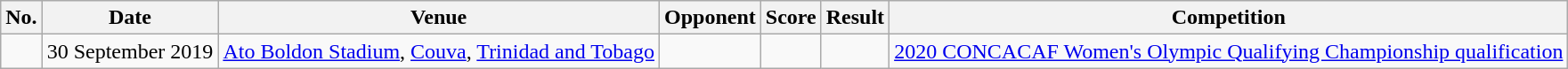<table class="wikitable">
<tr>
<th>No.</th>
<th>Date</th>
<th>Venue</th>
<th>Opponent</th>
<th>Score</th>
<th>Result</th>
<th>Competition</th>
</tr>
<tr>
<td></td>
<td>30 September 2019</td>
<td><a href='#'>Ato Boldon Stadium</a>, <a href='#'>Couva</a>, <a href='#'>Trinidad and Tobago</a></td>
<td></td>
<td></td>
<td></td>
<td><a href='#'>2020 CONCACAF Women's Olympic Qualifying Championship qualification</a></td>
</tr>
</table>
